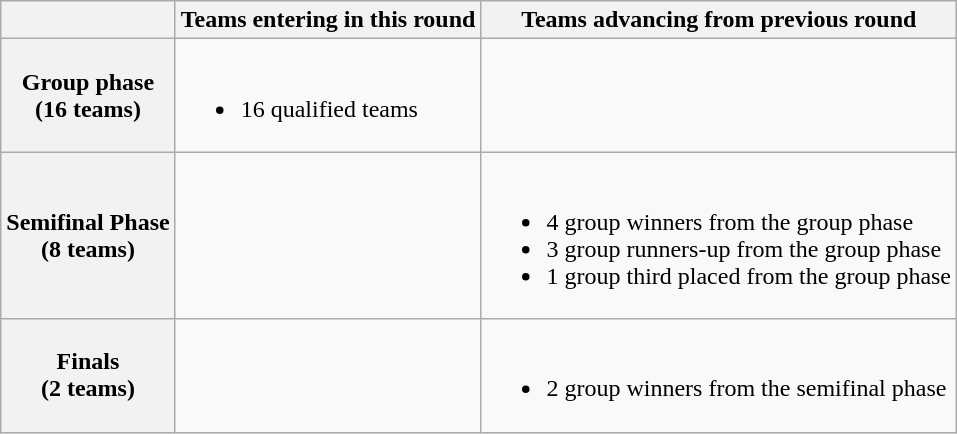<table class="wikitable">
<tr>
<th></th>
<th>Teams entering in this round</th>
<th>Teams advancing from previous round</th>
</tr>
<tr>
<th>Group phase<br>(16 teams)</th>
<td><br><ul><li>16 qualified teams</li></ul></td>
<td></td>
</tr>
<tr>
<th>Semifinal Phase<br>(8 teams)</th>
<td></td>
<td><br><ul><li>4 group winners from the group phase</li><li>3 group runners-up from the group phase</li><li>1 group third placed from the group phase</li></ul></td>
</tr>
<tr>
<th>Finals<br>(2 teams)</th>
<td></td>
<td><br><ul><li>2 group winners from the semifinal phase</li></ul></td>
</tr>
</table>
